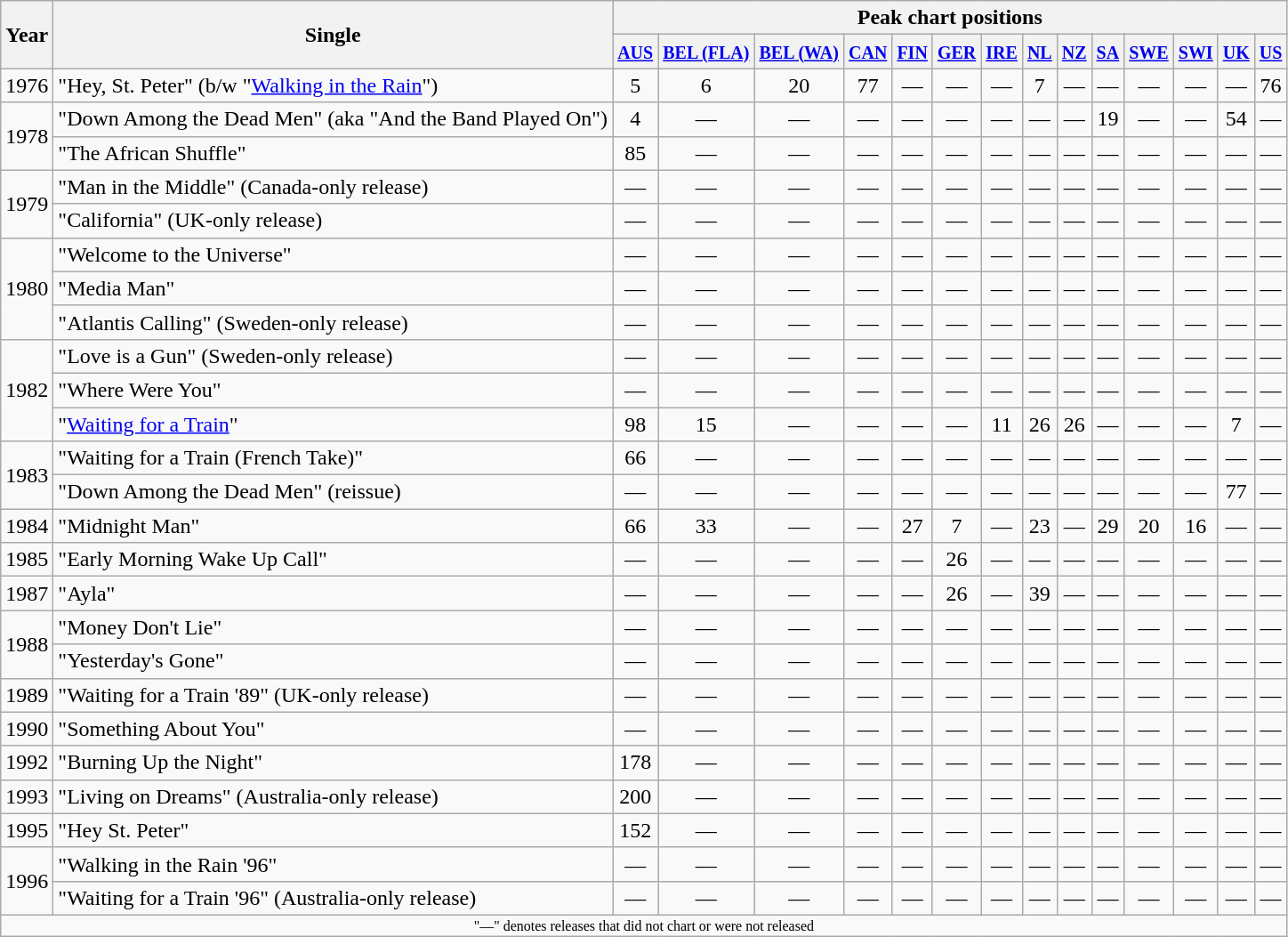<table class="wikitable" style="text-align:center">
<tr>
<th rowspan="2">Year</th>
<th rowspan="2">Single</th>
<th colspan="14">Peak chart positions</th>
</tr>
<tr>
<th><small><a href='#'>AUS</a></small></th>
<th><small><a href='#'>BEL (FLA)</a></small></th>
<th><small><a href='#'>BEL (WA)</a></small></th>
<th><small><a href='#'>CAN</a></small></th>
<th><small><a href='#'>FIN</a></small></th>
<th><small><a href='#'>GER</a></small></th>
<th><small><a href='#'>IRE</a></small></th>
<th><small><a href='#'>NL</a></small></th>
<th><small><a href='#'>NZ</a></small></th>
<th><small><a href='#'>SA</a></small></th>
<th><small><a href='#'>SWE</a></small></th>
<th><small><a href='#'>SWI</a></small></th>
<th><small><a href='#'>UK</a></small></th>
<th><small><a href='#'>US</a></small></th>
</tr>
<tr>
<td>1976</td>
<td align="left">"Hey, St. Peter" (b/w "<a href='#'>Walking in the Rain</a>")</td>
<td>5</td>
<td>6</td>
<td>20</td>
<td>77</td>
<td>—</td>
<td>—</td>
<td>—</td>
<td>7</td>
<td>—</td>
<td>—</td>
<td>—</td>
<td>—</td>
<td>—</td>
<td>76</td>
</tr>
<tr>
<td rowspan="2">1978</td>
<td align="left">"Down Among the Dead Men" (aka "And the Band Played On")</td>
<td>4</td>
<td>—</td>
<td>—</td>
<td>—</td>
<td>—</td>
<td>—</td>
<td>—</td>
<td>—</td>
<td>—</td>
<td>19</td>
<td>—</td>
<td>—</td>
<td>54</td>
<td>—</td>
</tr>
<tr>
<td align="left">"The African Shuffle"</td>
<td>85</td>
<td>—</td>
<td>—</td>
<td>—</td>
<td>—</td>
<td>—</td>
<td>—</td>
<td>—</td>
<td>—</td>
<td>—</td>
<td>—</td>
<td>—</td>
<td>—</td>
<td>—</td>
</tr>
<tr>
<td rowspan="2">1979</td>
<td align="left">"Man in the Middle" (Canada-only release)</td>
<td>—</td>
<td>—</td>
<td>—</td>
<td>—</td>
<td>—</td>
<td>—</td>
<td>—</td>
<td>—</td>
<td>—</td>
<td>—</td>
<td>—</td>
<td>—</td>
<td>—</td>
<td>—</td>
</tr>
<tr>
<td align="left">"California" (UK-only release)</td>
<td>—</td>
<td>—</td>
<td>—</td>
<td>—</td>
<td>—</td>
<td>—</td>
<td>—</td>
<td>—</td>
<td>—</td>
<td>—</td>
<td>—</td>
<td>—</td>
<td>—</td>
<td>—</td>
</tr>
<tr>
<td rowspan="3">1980</td>
<td align="left">"Welcome to the Universe"</td>
<td>—</td>
<td>—</td>
<td>—</td>
<td>—</td>
<td>—</td>
<td>—</td>
<td>—</td>
<td>—</td>
<td>—</td>
<td>—</td>
<td>—</td>
<td>—</td>
<td>—</td>
<td>—</td>
</tr>
<tr>
<td align="left">"Media Man"</td>
<td>—</td>
<td>—</td>
<td>—</td>
<td>—</td>
<td>—</td>
<td>—</td>
<td>—</td>
<td>—</td>
<td>—</td>
<td>—</td>
<td>—</td>
<td>—</td>
<td>—</td>
<td>—</td>
</tr>
<tr>
<td align="left">"Atlantis Calling" (Sweden-only release)</td>
<td>—</td>
<td>—</td>
<td>—</td>
<td>—</td>
<td>—</td>
<td>—</td>
<td>—</td>
<td>—</td>
<td>—</td>
<td>—</td>
<td>—</td>
<td>—</td>
<td>—</td>
<td>—</td>
</tr>
<tr>
<td rowspan="3">1982</td>
<td align="left">"Love is a Gun" (Sweden-only release)</td>
<td>—</td>
<td>—</td>
<td>—</td>
<td>—</td>
<td>—</td>
<td>—</td>
<td>—</td>
<td>—</td>
<td>—</td>
<td>—</td>
<td>—</td>
<td>—</td>
<td>—</td>
<td>—</td>
</tr>
<tr>
<td align="left">"Where Were You"</td>
<td>—</td>
<td>—</td>
<td>—</td>
<td>—</td>
<td>—</td>
<td>—</td>
<td>—</td>
<td>—</td>
<td>—</td>
<td>—</td>
<td>—</td>
<td>—</td>
<td>—</td>
<td>—</td>
</tr>
<tr>
<td align="left">"<a href='#'>Waiting for a Train</a>"</td>
<td>98</td>
<td>15</td>
<td>—</td>
<td>—</td>
<td>—</td>
<td>—</td>
<td>11</td>
<td>26</td>
<td>26</td>
<td>—</td>
<td>—</td>
<td>—</td>
<td>7</td>
<td>—</td>
</tr>
<tr>
<td rowspan="2">1983</td>
<td align="left">"Waiting for a Train (French Take)"</td>
<td>66</td>
<td>—</td>
<td>—</td>
<td>—</td>
<td>—</td>
<td>—</td>
<td>—</td>
<td>—</td>
<td>—</td>
<td>—</td>
<td>—</td>
<td>—</td>
<td>—</td>
<td>—</td>
</tr>
<tr>
<td align="left">"Down Among the Dead Men" (reissue)</td>
<td>—</td>
<td>—</td>
<td>—</td>
<td>—</td>
<td>—</td>
<td>—</td>
<td>—</td>
<td>—</td>
<td>—</td>
<td>—</td>
<td>—</td>
<td>—</td>
<td>77</td>
<td>—</td>
</tr>
<tr>
<td>1984</td>
<td align="left">"Midnight Man"</td>
<td>66</td>
<td>33</td>
<td>—</td>
<td>—</td>
<td>27</td>
<td>7</td>
<td>—</td>
<td>23</td>
<td>—</td>
<td>29</td>
<td>20</td>
<td>16</td>
<td>—</td>
<td>—</td>
</tr>
<tr>
<td>1985</td>
<td align="left">"Early Morning Wake Up Call"</td>
<td>—</td>
<td>—</td>
<td>—</td>
<td>—</td>
<td>—</td>
<td>26</td>
<td>—</td>
<td>—</td>
<td>—</td>
<td>—</td>
<td>—</td>
<td>—</td>
<td>—</td>
<td>—</td>
</tr>
<tr>
<td>1987</td>
<td align="left">"Ayla"</td>
<td>—</td>
<td>—</td>
<td>—</td>
<td>—</td>
<td>—</td>
<td>26</td>
<td>—</td>
<td>39</td>
<td>—</td>
<td>—</td>
<td>—</td>
<td>—</td>
<td>—</td>
<td>—</td>
</tr>
<tr>
<td rowspan="2">1988</td>
<td align="left">"Money Don't Lie"</td>
<td>—</td>
<td>—</td>
<td>—</td>
<td>—</td>
<td>—</td>
<td>—</td>
<td>—</td>
<td>—</td>
<td>—</td>
<td>—</td>
<td>—</td>
<td>—</td>
<td>—</td>
<td>—</td>
</tr>
<tr>
<td align="left">"Yesterday's Gone"</td>
<td>—</td>
<td>—</td>
<td>—</td>
<td>—</td>
<td>—</td>
<td>—</td>
<td>—</td>
<td>—</td>
<td>—</td>
<td>—</td>
<td>—</td>
<td>—</td>
<td>—</td>
<td>—</td>
</tr>
<tr>
<td>1989</td>
<td align="left">"Waiting for a Train '89" (UK-only release)</td>
<td>—</td>
<td>—</td>
<td>—</td>
<td>—</td>
<td>—</td>
<td>—</td>
<td>—</td>
<td>—</td>
<td>—</td>
<td>—</td>
<td>—</td>
<td>—</td>
<td>—</td>
<td>—</td>
</tr>
<tr>
<td>1990</td>
<td align="left">"Something About You"</td>
<td>—</td>
<td>—</td>
<td>—</td>
<td>—</td>
<td>—</td>
<td>—</td>
<td>—</td>
<td>—</td>
<td>—</td>
<td>—</td>
<td>—</td>
<td>—</td>
<td>—</td>
<td>—</td>
</tr>
<tr>
<td>1992</td>
<td align="left">"Burning Up the Night"</td>
<td>178</td>
<td>—</td>
<td>—</td>
<td>—</td>
<td>—</td>
<td>—</td>
<td>—</td>
<td>—</td>
<td>—</td>
<td>—</td>
<td>—</td>
<td>—</td>
<td>—</td>
<td>—</td>
</tr>
<tr>
<td>1993</td>
<td align="left">"Living on Dreams" (Australia-only release)</td>
<td>200</td>
<td>—</td>
<td>—</td>
<td>—</td>
<td>—</td>
<td>—</td>
<td>—</td>
<td>—</td>
<td>—</td>
<td>—</td>
<td>—</td>
<td>—</td>
<td>—</td>
<td>—</td>
</tr>
<tr>
<td>1995</td>
<td align="left">"Hey St. Peter"</td>
<td>152</td>
<td>—</td>
<td>—</td>
<td>—</td>
<td>—</td>
<td>—</td>
<td>—</td>
<td>—</td>
<td>—</td>
<td>—</td>
<td>—</td>
<td>—</td>
<td>—</td>
<td>—</td>
</tr>
<tr>
<td rowspan="2">1996</td>
<td align="left">"Walking in the Rain '96"</td>
<td>—</td>
<td>—</td>
<td>—</td>
<td>—</td>
<td>—</td>
<td>—</td>
<td>—</td>
<td>—</td>
<td>—</td>
<td>—</td>
<td>—</td>
<td>—</td>
<td>—</td>
<td>—</td>
</tr>
<tr>
<td align="left">"Waiting for a Train '96" (Australia-only release)</td>
<td>—</td>
<td>—</td>
<td>—</td>
<td>—</td>
<td>—</td>
<td>—</td>
<td>—</td>
<td>—</td>
<td>—</td>
<td>—</td>
<td>—</td>
<td>—</td>
<td>—</td>
<td>—</td>
</tr>
<tr>
<td colspan="16" style="font-size:8pt">"—" denotes releases that did not chart or were not released</td>
</tr>
</table>
